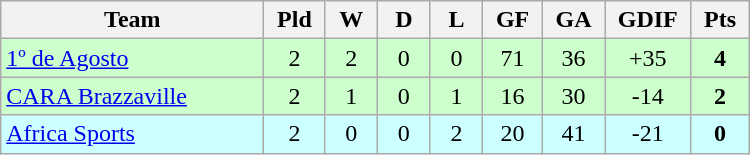<table class=wikitable style="text-align:center" width=500>
<tr>
<th width=25%>Team</th>
<th width=5%>Pld</th>
<th width=5%>W</th>
<th width=5%>D</th>
<th width=5%>L</th>
<th width=5%>GF</th>
<th width=5%>GA</th>
<th width=5%>GDIF</th>
<th width=5%>Pts</th>
</tr>
<tr bgcolor=#ccffcc>
<td align="left"> <a href='#'>1º de Agosto</a></td>
<td>2</td>
<td>2</td>
<td>0</td>
<td>0</td>
<td>71</td>
<td>36</td>
<td>+35</td>
<td><strong>4</strong></td>
</tr>
<tr bgcolor=#ccffcc>
<td align="left"> <a href='#'>CARA Brazzaville</a></td>
<td>2</td>
<td>1</td>
<td>0</td>
<td>1</td>
<td>16</td>
<td>30</td>
<td>-14</td>
<td><strong>2</strong></td>
</tr>
<tr bgcolor=#ccffff>
<td align="left"> <a href='#'>Africa Sports</a></td>
<td>2</td>
<td>0</td>
<td>0</td>
<td>2</td>
<td>20</td>
<td>41</td>
<td>-21</td>
<td><strong>0</strong></td>
</tr>
</table>
